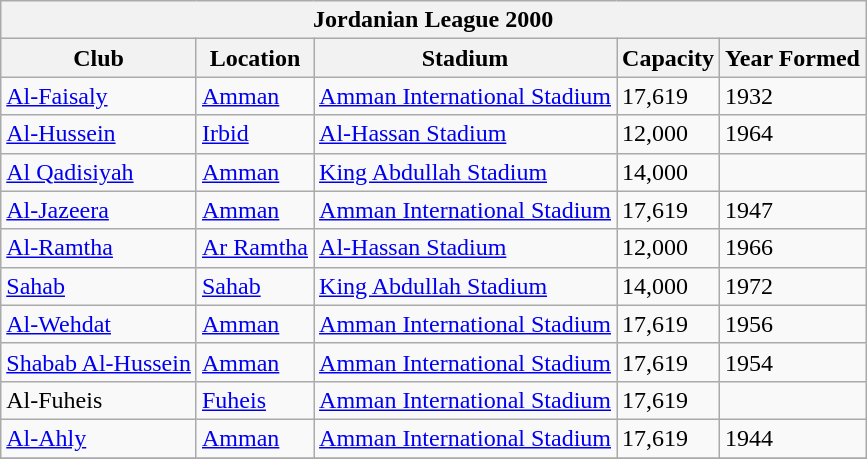<table class="wikitable">
<tr>
<th colspan="5">Jordanian  League 2000</th>
</tr>
<tr>
<th>Club</th>
<th>Location</th>
<th>Stadium</th>
<th>Capacity</th>
<th>Year Formed</th>
</tr>
<tr style="vertical-align:top;">
<td><a href='#'>Al-Faisaly</a></td>
<td><a href='#'>Amman</a></td>
<td><a href='#'>Amman International Stadium</a></td>
<td>17,619</td>
<td>1932</td>
</tr>
<tr style="vertical-align:top;">
<td><a href='#'>Al-Hussein</a></td>
<td><a href='#'>Irbid</a></td>
<td><a href='#'>Al-Hassan Stadium</a></td>
<td>12,000</td>
<td>1964</td>
</tr>
<tr style="vertical-align:top;">
<td><a href='#'>Al Qadisiyah</a></td>
<td><a href='#'>Amman</a></td>
<td><a href='#'>King Abdullah Stadium</a></td>
<td>14,000</td>
<td></td>
</tr>
<tr style="vertical-align:top;">
<td><a href='#'>Al-Jazeera</a></td>
<td><a href='#'>Amman</a></td>
<td><a href='#'>Amman International Stadium</a></td>
<td>17,619</td>
<td>1947</td>
</tr>
<tr style="vertical-align:top;">
<td><a href='#'>Al-Ramtha</a></td>
<td><a href='#'>Ar Ramtha</a></td>
<td><a href='#'>Al-Hassan Stadium</a></td>
<td>12,000</td>
<td>1966</td>
</tr>
<tr style="vertical-align:top;">
<td><a href='#'>Sahab</a></td>
<td><a href='#'>Sahab</a></td>
<td><a href='#'>King Abdullah Stadium</a></td>
<td>14,000</td>
<td>1972</td>
</tr>
<tr style="vertical-align:top;">
<td><a href='#'>Al-Wehdat</a></td>
<td><a href='#'>Amman</a></td>
<td><a href='#'>Amman International Stadium</a></td>
<td>17,619</td>
<td>1956</td>
</tr>
<tr style="vertical-align:top;">
<td><a href='#'>Shabab Al-Hussein</a></td>
<td><a href='#'>Amman</a></td>
<td><a href='#'>Amman International Stadium</a></td>
<td>17,619</td>
<td>1954</td>
</tr>
<tr style="vertical-align:top;">
<td>Al-Fuheis</td>
<td><a href='#'>Fuheis</a></td>
<td><a href='#'>Amman International Stadium</a></td>
<td>17,619</td>
<td></td>
</tr>
<tr style="vertical-align:top;">
<td><a href='#'>Al-Ahly</a></td>
<td><a href='#'>Amman</a></td>
<td><a href='#'>Amman International Stadium</a></td>
<td>17,619</td>
<td>1944</td>
</tr>
<tr>
</tr>
</table>
